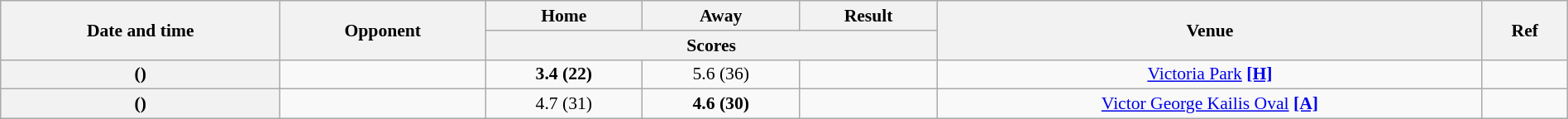<table class="wikitable plainrowheaders" style="font-size:90%; width:100%; text-align:center;">
<tr>
<th scope="col" rowspan="2">Date and time</th>
<th scope="col" rowspan="2">Opponent</th>
<th scope="col">Home</th>
<th scope="col">Away</th>
<th scope="col">Result</th>
<th scope="col" rowspan="2">Venue</th>
<th scope="col" class="unsortable" rowspan=2>Ref</th>
</tr>
<tr>
<th scope="col" colspan="3">Scores</th>
</tr>
<tr>
<th scope="row"> ()</th>
<td align=left></td>
<td><strong>3.4 (22)</strong></td>
<td>5.6 (36)</td>
<td></td>
<td><a href='#'>Victoria Park</a> <a href='#'><strong>[H]</strong></a></td>
<td></td>
</tr>
<tr>
<th scope="row"> ()</th>
<td align=left></td>
<td>4.7 (31)</td>
<td><strong>4.6 (30)</strong></td>
<td></td>
<td><a href='#'>Victor George Kailis Oval</a> <a href='#'><strong>[A]</strong></a></td>
<td></td>
</tr>
</table>
